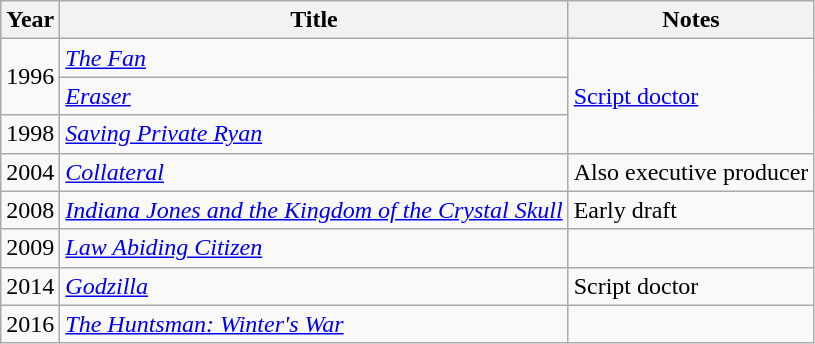<table class="wikitable">
<tr>
<th>Year</th>
<th>Title</th>
<th>Notes</th>
</tr>
<tr>
<td rowspan="2">1996</td>
<td><em><a href='#'>The Fan</a></em></td>
<td rowspan=3><a href='#'>Script doctor</a></td>
</tr>
<tr>
<td><em><a href='#'>Eraser</a></em></td>
</tr>
<tr>
<td>1998</td>
<td><em><a href='#'>Saving Private Ryan</a></em></td>
</tr>
<tr>
<td>2004</td>
<td><em><a href='#'>Collateral</a></em></td>
<td>Also executive producer</td>
</tr>
<tr>
<td>2008</td>
<td><em><a href='#'>Indiana Jones and the Kingdom of the Crystal Skull</a></em></td>
<td>Early draft</td>
</tr>
<tr>
<td>2009</td>
<td><em><a href='#'>Law Abiding Citizen</a></em></td>
<td></td>
</tr>
<tr>
<td>2014</td>
<td><em><a href='#'>Godzilla</a></em></td>
<td>Script doctor</td>
</tr>
<tr>
<td>2016</td>
<td><em><a href='#'>The Huntsman: Winter's War</a></em></td>
<td></td>
</tr>
</table>
